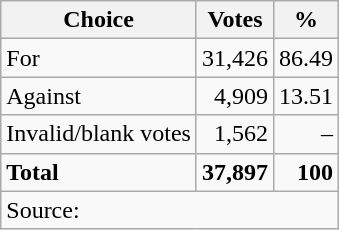<table class=wikitable style=text-align:right>
<tr>
<th>Choice</th>
<th>Votes</th>
<th>%</th>
</tr>
<tr>
<td align=left>For</td>
<td>31,426</td>
<td>86.49</td>
</tr>
<tr>
<td align=left>Against</td>
<td>4,909</td>
<td>13.51</td>
</tr>
<tr>
<td align=left>Invalid/blank votes</td>
<td>1,562</td>
<td>–</td>
</tr>
<tr>
<td align=left><strong>Total</strong></td>
<td><strong>37,897</strong></td>
<td><strong>100</strong></td>
</tr>
<tr>
<td align=left colspan=3>Source: </td>
</tr>
</table>
